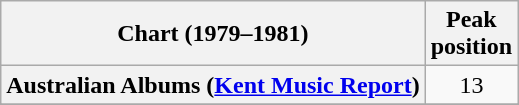<table class="wikitable sortable plainrowheaders" style="text-align:center">
<tr>
<th scope="col">Chart (1979–1981)</th>
<th scope="col">Peak<br>position</th>
</tr>
<tr>
<th scope="row">Australian Albums (<a href='#'>Kent Music Report</a>)</th>
<td>13</td>
</tr>
<tr>
</tr>
<tr>
</tr>
<tr>
</tr>
<tr>
</tr>
<tr>
</tr>
<tr>
</tr>
<tr>
</tr>
<tr>
</tr>
</table>
